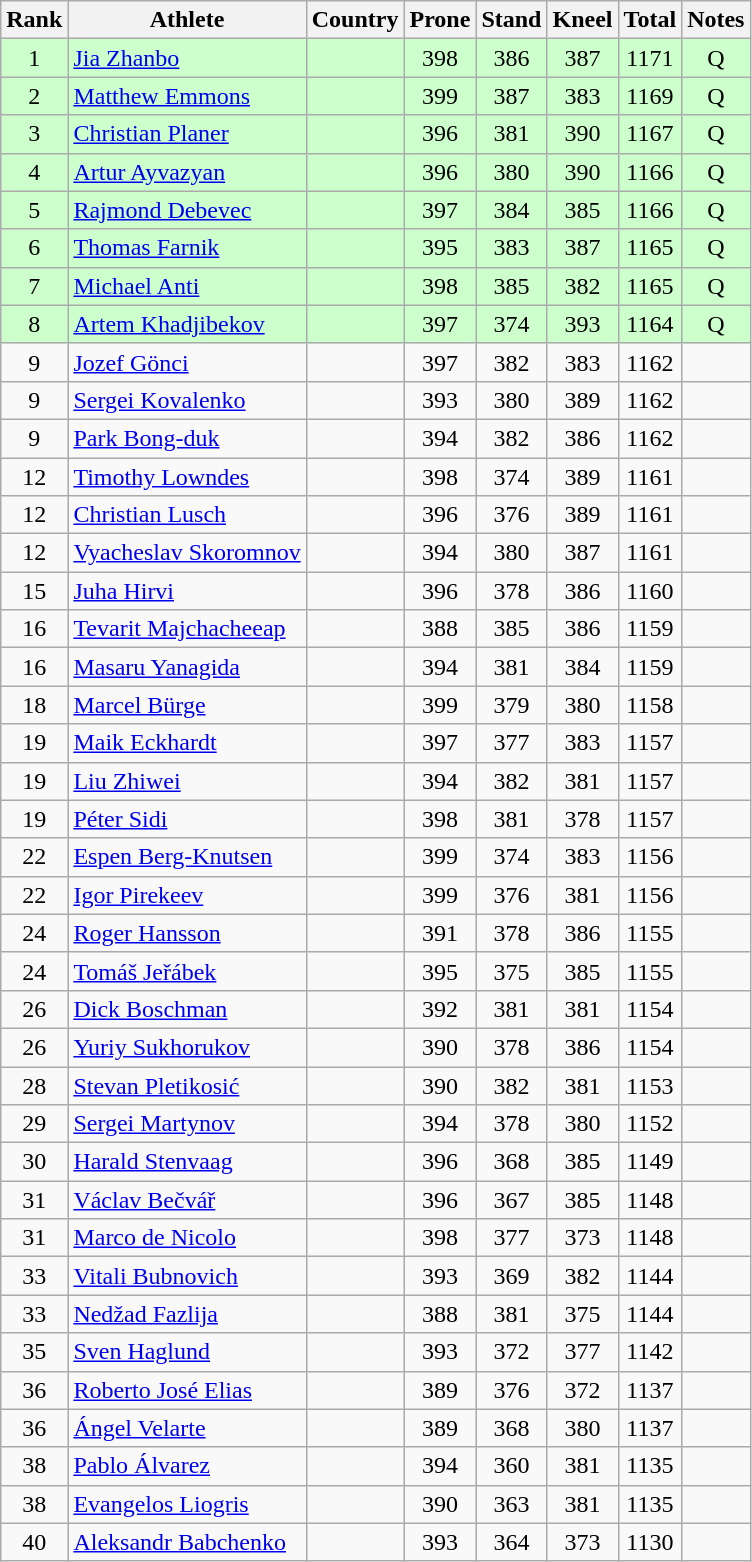<table class="wikitable sortable" style="text-align:center">
<tr>
<th>Rank</th>
<th>Athlete</th>
<th>Country</th>
<th>Prone</th>
<th>Stand</th>
<th>Kneel</th>
<th>Total</th>
<th>Notes</th>
</tr>
<tr bgcolor=#ccffcc>
<td>1</td>
<td align=left><a href='#'>Jia Zhanbo</a></td>
<td align=left></td>
<td>398</td>
<td>386</td>
<td>387</td>
<td>1171</td>
<td>Q</td>
</tr>
<tr bgcolor=#ccffcc>
<td>2</td>
<td align=left><a href='#'>Matthew Emmons</a></td>
<td align=left></td>
<td>399</td>
<td>387</td>
<td>383</td>
<td>1169</td>
<td>Q</td>
</tr>
<tr bgcolor=#ccffcc>
<td>3</td>
<td align=left><a href='#'>Christian Planer</a></td>
<td align=left></td>
<td>396</td>
<td>381</td>
<td>390</td>
<td>1167</td>
<td>Q</td>
</tr>
<tr bgcolor=#ccffcc>
<td>4</td>
<td align=left><a href='#'>Artur Ayvazyan</a></td>
<td align=left></td>
<td>396</td>
<td>380</td>
<td>390</td>
<td>1166</td>
<td>Q</td>
</tr>
<tr bgcolor=#ccffcc>
<td>5</td>
<td align=left><a href='#'>Rajmond Debevec</a></td>
<td align=left></td>
<td>397</td>
<td>384</td>
<td>385</td>
<td>1166</td>
<td>Q</td>
</tr>
<tr bgcolor=#ccffcc>
<td>6</td>
<td align=left><a href='#'>Thomas Farnik</a></td>
<td align=left></td>
<td>395</td>
<td>383</td>
<td>387</td>
<td>1165</td>
<td>Q</td>
</tr>
<tr bgcolor=#ccffcc>
<td>7</td>
<td align=left><a href='#'>Michael Anti</a></td>
<td align=left></td>
<td>398</td>
<td>385</td>
<td>382</td>
<td>1165</td>
<td>Q</td>
</tr>
<tr bgcolor=#ccffcc>
<td>8</td>
<td align=left><a href='#'>Artem Khadjibekov</a></td>
<td align=left></td>
<td>397</td>
<td>374</td>
<td>393</td>
<td>1164</td>
<td>Q</td>
</tr>
<tr>
<td>9</td>
<td align=left><a href='#'>Jozef Gönci</a></td>
<td align=left></td>
<td>397</td>
<td>382</td>
<td>383</td>
<td>1162</td>
<td></td>
</tr>
<tr>
<td>9</td>
<td align=left><a href='#'>Sergei Kovalenko</a></td>
<td align=left></td>
<td>393</td>
<td>380</td>
<td>389</td>
<td>1162</td>
<td></td>
</tr>
<tr>
<td>9</td>
<td align=left><a href='#'>Park Bong-duk</a></td>
<td align=left></td>
<td>394</td>
<td>382</td>
<td>386</td>
<td>1162</td>
<td></td>
</tr>
<tr>
<td>12</td>
<td align=left><a href='#'>Timothy Lowndes</a></td>
<td align=left></td>
<td>398</td>
<td>374</td>
<td>389</td>
<td>1161</td>
<td></td>
</tr>
<tr>
<td>12</td>
<td align=left><a href='#'>Christian Lusch</a></td>
<td align=left></td>
<td>396</td>
<td>376</td>
<td>389</td>
<td>1161</td>
<td></td>
</tr>
<tr>
<td>12</td>
<td align=left><a href='#'>Vyacheslav Skoromnov</a></td>
<td align=left></td>
<td>394</td>
<td>380</td>
<td>387</td>
<td>1161</td>
<td></td>
</tr>
<tr>
<td>15</td>
<td align=left><a href='#'>Juha Hirvi</a></td>
<td align=left></td>
<td>396</td>
<td>378</td>
<td>386</td>
<td>1160</td>
<td></td>
</tr>
<tr>
<td>16</td>
<td align=left><a href='#'>Tevarit Majchacheeap</a></td>
<td align=left></td>
<td>388</td>
<td>385</td>
<td>386</td>
<td>1159</td>
<td></td>
</tr>
<tr>
<td>16</td>
<td align=left><a href='#'>Masaru Yanagida</a></td>
<td align=left></td>
<td>394</td>
<td>381</td>
<td>384</td>
<td>1159</td>
<td></td>
</tr>
<tr>
<td>18</td>
<td align=left><a href='#'>Marcel Bürge</a></td>
<td align=left></td>
<td>399</td>
<td>379</td>
<td>380</td>
<td>1158</td>
<td></td>
</tr>
<tr>
<td>19</td>
<td align=left><a href='#'>Maik Eckhardt</a></td>
<td align=left></td>
<td>397</td>
<td>377</td>
<td>383</td>
<td>1157</td>
<td></td>
</tr>
<tr>
<td>19</td>
<td align=left><a href='#'>Liu Zhiwei</a></td>
<td align=left></td>
<td>394</td>
<td>382</td>
<td>381</td>
<td>1157</td>
<td></td>
</tr>
<tr>
<td>19</td>
<td align=left><a href='#'>Péter Sidi</a></td>
<td align=left></td>
<td>398</td>
<td>381</td>
<td>378</td>
<td>1157</td>
<td></td>
</tr>
<tr>
<td>22</td>
<td align=left><a href='#'>Espen Berg-Knutsen</a></td>
<td align=left></td>
<td>399</td>
<td>374</td>
<td>383</td>
<td>1156</td>
<td></td>
</tr>
<tr>
<td>22</td>
<td align=left><a href='#'>Igor Pirekeev</a></td>
<td align=left></td>
<td>399</td>
<td>376</td>
<td>381</td>
<td>1156</td>
<td></td>
</tr>
<tr>
<td>24</td>
<td align=left><a href='#'>Roger Hansson</a></td>
<td align=left></td>
<td>391</td>
<td>378</td>
<td>386</td>
<td>1155</td>
<td></td>
</tr>
<tr>
<td>24</td>
<td align=left><a href='#'>Tomáš Jeřábek</a></td>
<td align=left></td>
<td>395</td>
<td>375</td>
<td>385</td>
<td>1155</td>
<td></td>
</tr>
<tr>
<td>26</td>
<td align=left><a href='#'>Dick Boschman</a></td>
<td align=left></td>
<td>392</td>
<td>381</td>
<td>381</td>
<td>1154</td>
<td></td>
</tr>
<tr>
<td>26</td>
<td align=left><a href='#'>Yuriy Sukhorukov</a></td>
<td align=left></td>
<td>390</td>
<td>378</td>
<td>386</td>
<td>1154</td>
<td></td>
</tr>
<tr>
<td>28</td>
<td align=left><a href='#'>Stevan Pletikosić</a></td>
<td align=left></td>
<td>390</td>
<td>382</td>
<td>381</td>
<td>1153</td>
<td></td>
</tr>
<tr>
<td>29</td>
<td align=left><a href='#'>Sergei Martynov</a></td>
<td align=left></td>
<td>394</td>
<td>378</td>
<td>380</td>
<td>1152</td>
<td></td>
</tr>
<tr>
<td>30</td>
<td align=left><a href='#'>Harald Stenvaag</a></td>
<td align=left></td>
<td>396</td>
<td>368</td>
<td>385</td>
<td>1149</td>
<td></td>
</tr>
<tr>
<td>31</td>
<td align=left><a href='#'>Václav Bečvář</a></td>
<td align=left></td>
<td>396</td>
<td>367</td>
<td>385</td>
<td>1148</td>
<td></td>
</tr>
<tr>
<td>31</td>
<td align=left><a href='#'>Marco de Nicolo</a></td>
<td align=left></td>
<td>398</td>
<td>377</td>
<td>373</td>
<td>1148</td>
<td></td>
</tr>
<tr>
<td>33</td>
<td align=left><a href='#'>Vitali Bubnovich</a></td>
<td align=left></td>
<td>393</td>
<td>369</td>
<td>382</td>
<td>1144</td>
<td></td>
</tr>
<tr>
<td>33</td>
<td align=left><a href='#'>Nedžad Fazlija</a></td>
<td align=left></td>
<td>388</td>
<td>381</td>
<td>375</td>
<td>1144</td>
<td></td>
</tr>
<tr>
<td>35</td>
<td align=left><a href='#'>Sven Haglund</a></td>
<td align=left></td>
<td>393</td>
<td>372</td>
<td>377</td>
<td>1142</td>
<td></td>
</tr>
<tr>
<td>36</td>
<td align=left><a href='#'>Roberto José Elias</a></td>
<td align=left></td>
<td>389</td>
<td>376</td>
<td>372</td>
<td>1137</td>
<td></td>
</tr>
<tr>
<td>36</td>
<td align=left><a href='#'>Ángel Velarte</a></td>
<td align=left></td>
<td>389</td>
<td>368</td>
<td>380</td>
<td>1137</td>
<td></td>
</tr>
<tr>
<td>38</td>
<td align=left><a href='#'>Pablo Álvarez</a></td>
<td align=left></td>
<td>394</td>
<td>360</td>
<td>381</td>
<td>1135</td>
<td></td>
</tr>
<tr>
<td>38</td>
<td align=left><a href='#'>Evangelos Liogris</a></td>
<td align=left></td>
<td>390</td>
<td>363</td>
<td>381</td>
<td>1135</td>
<td></td>
</tr>
<tr>
<td>40</td>
<td align=left><a href='#'>Aleksandr Babchenko</a></td>
<td align=left></td>
<td>393</td>
<td>364</td>
<td>373</td>
<td>1130</td>
<td></td>
</tr>
</table>
